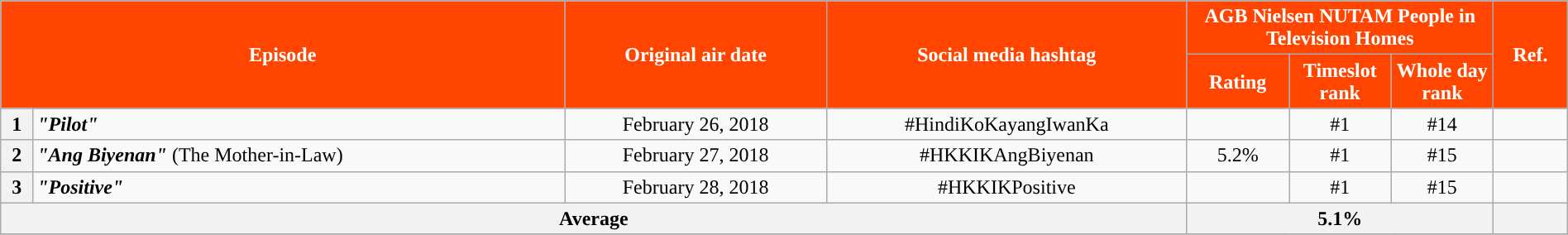<table class="wikitable" style="text-align:center; font-size:100%; line-height:18px;" width="100%">
<tr>
<th style="background-color:#FF4500; color:#ffffff;" colspan="2" rowspan="2">Episode</th>
<th style="background-color:#FF4500; color:white" rowspan="2">Original air date</th>
<th style="background-color:#FF4500; color:white" rowspan="2">Social media hashtag</th>
<th style="background-color:#FF4500; color:#ffffff;" colspan="3">AGB Nielsen NUTAM People in Television Homes</th>
<th style="background-color:#FF4500; color:#ffffff;" rowspan="2">Ref.</th>
</tr>
<tr>
<th style="background-color:#FF4500; width:75px; color:#ffffff;">Rating</th>
<th style="background-color:#FF4500; width:75px; color:#ffffff;">Timeslot<br>rank</th>
<th style="background-color:#FF4500; width:75px; color:#ffffff;">Whole day<br>rank</th>
</tr>
<tr>
<th>1</th>
<td style="text-align: left;"><strong><em>"Pilot"</em></strong></td>
<td>February 26, 2018</td>
<td>#HindiKoKayangIwanKa</td>
<td></td>
<td>#1</td>
<td>#14</td>
<td></td>
</tr>
<tr>
<th>2</th>
<td style="text-align: left;"><strong><em>"Ang Biyenan"</em></strong> (The Mother-in-Law)</td>
<td>February 27, 2018</td>
<td>#HKKIKAngBiyenan</td>
<td>5.2%</td>
<td>#1</td>
<td>#15</td>
<td></td>
</tr>
<tr>
<th>3</th>
<td style="text-align: left;"><strong><em>"Positive"</em></strong></td>
<td>February 28, 2018</td>
<td>#HKKIKPositive</td>
<td></td>
<td>#1</td>
<td>#15</td>
<td></td>
</tr>
<tr>
<th colspan="4">Average</th>
<th colspan="3">5.1%</th>
<th></th>
</tr>
<tr>
</tr>
</table>
